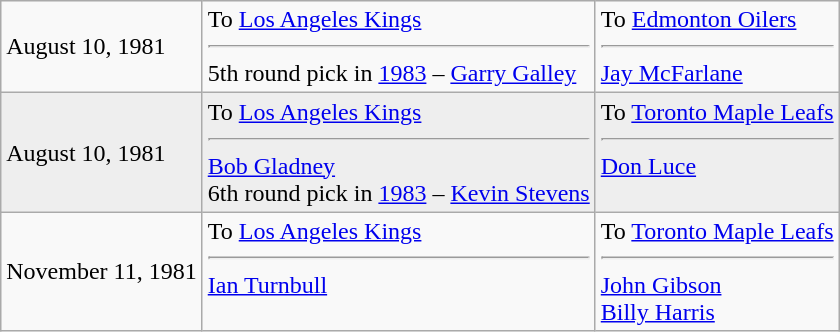<table class="wikitable">
<tr>
<td>August 10, 1981</td>
<td valign="top">To <a href='#'>Los Angeles Kings</a><hr>5th round pick in <a href='#'>1983</a> – <a href='#'>Garry Galley</a></td>
<td valign="top">To <a href='#'>Edmonton Oilers</a><hr><a href='#'>Jay McFarlane</a></td>
</tr>
<tr style="background:#eee;">
<td>August 10, 1981</td>
<td valign="top">To <a href='#'>Los Angeles Kings</a><hr><a href='#'>Bob Gladney</a> <br> 6th round pick in <a href='#'>1983</a> – <a href='#'>Kevin Stevens</a></td>
<td valign="top">To <a href='#'>Toronto Maple Leafs</a><hr><a href='#'>Don Luce</a></td>
</tr>
<tr>
<td>November 11, 1981</td>
<td valign="top">To <a href='#'>Los Angeles Kings</a><hr><a href='#'>Ian Turnbull</a></td>
<td valign="top">To <a href='#'>Toronto Maple Leafs</a><hr><a href='#'>John Gibson</a> <br> <a href='#'>Billy Harris</a></td>
</tr>
</table>
